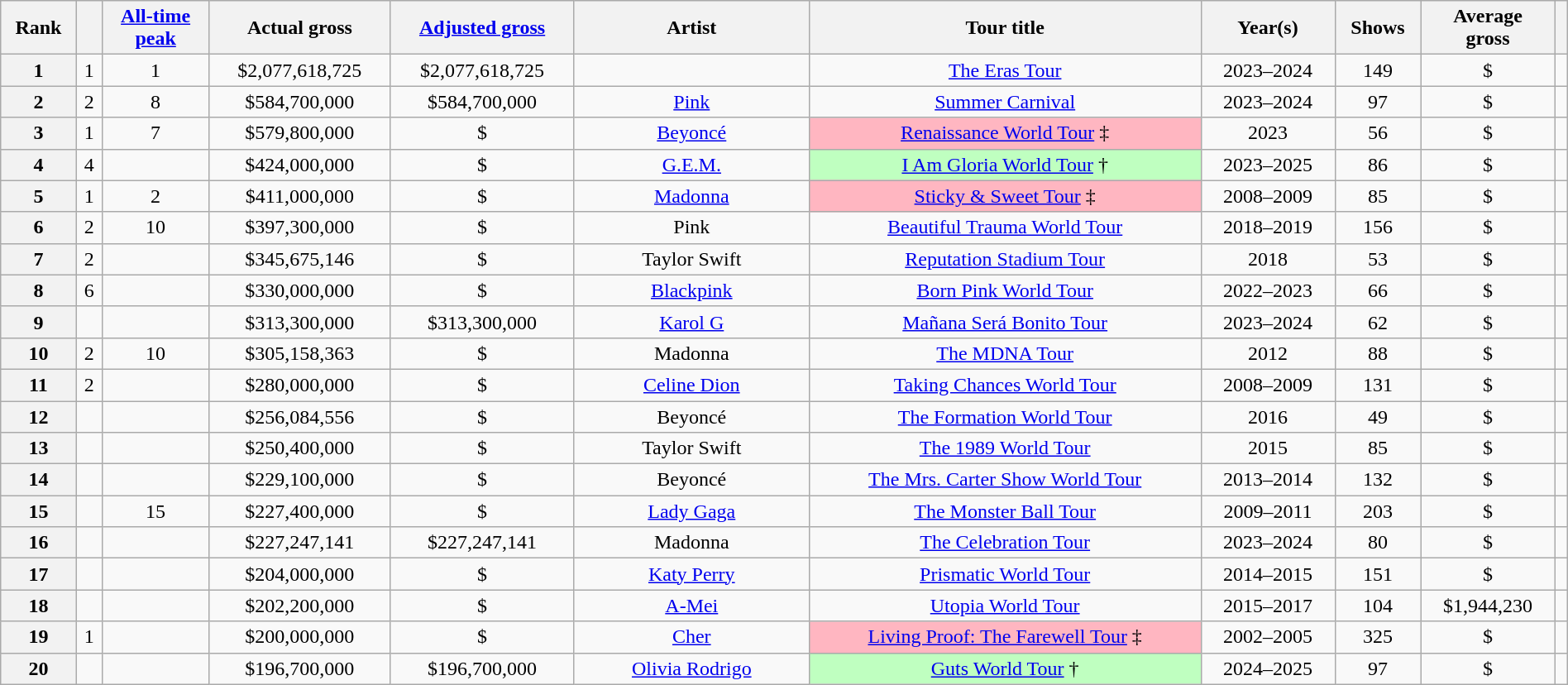<table class="wikitable sortable plainrowheaders" style="text-align:center;" width=100%>
<tr>
<th class="unsortable">Rank</th>
<th></th>
<th><a href='#'>All-time<br>peak</a></th>
<th>Actual gross</th>
<th><a href='#'>Adjusted gross</a> <br></th>
<th width=15%>Artist</th>
<th width=25%>Tour title</th>
<th>Year(s)</th>
<th>Shows</th>
<th>Average<br>gross</th>
<th class="unsortable"></th>
</tr>
<tr>
<th>1</th>
<td>1</td>
<td>1</td>
<td>$2,077,618,725</td>
<td>$2,077,618,725</td>
<td></td>
<td align="center"><a href='#'>The Eras Tour</a></td>
<td>2023–2024</td>
<td>149</td>
<td>$</td>
<td align="center"></td>
</tr>
<tr>
<th>2</th>
<td>2</td>
<td>8</td>
<td>$584,700,000</td>
<td>$584,700,000</td>
<td><a href='#'>Pink</a></td>
<td align="center"><a href='#'>Summer Carnival</a></td>
<td>2023–2024</td>
<td>97</td>
<td>$</td>
<td align="center"></td>
</tr>
<tr>
<th>3</th>
<td>1</td>
<td>7</td>
<td>$579,800,000</td>
<td>$</td>
<td><a href='#'>Beyoncé</a></td>
<td align="center" style="background:#FFB6C1;"><a href='#'>Renaissance World Tour</a> ‡</td>
<td>2023</td>
<td>56</td>
<td>$</td>
<td align="center"></td>
</tr>
<tr>
<th>4</th>
<td>4</td>
<td></td>
<td>$424,000,000</td>
<td>$</td>
<td><a href='#'>G.E.M.</a></td>
<td align="center" style="background:#BFFFC0;"><a href='#'>I Am Gloria World Tour</a> †</td>
<td style="text-align:center;">2023–2025</td>
<td style="text-align:center;">86</td>
<td>$</td>
<td style="text-align:center;"></td>
</tr>
<tr>
<th>5</th>
<td>1</td>
<td>2</td>
<td>$411,000,000</td>
<td>$</td>
<td><a href='#'>Madonna</a></td>
<td align="center" style="background:#FFB6C1;"><a href='#'>Sticky & Sweet Tour</a> ‡</td>
<td>2008–2009</td>
<td>85</td>
<td>$</td>
<td></td>
</tr>
<tr>
<th>6</th>
<td>2</td>
<td>10</td>
<td>$397,300,000</td>
<td>$</td>
<td>Pink</td>
<td><a href='#'>Beautiful Trauma World Tour</a></td>
<td>2018–2019</td>
<td>156</td>
<td>$</td>
<td></td>
</tr>
<tr>
<th>7</th>
<td>2</td>
<td></td>
<td>$345,675,146</td>
<td>$</td>
<td>Taylor Swift</td>
<td><a href='#'>Reputation Stadium Tour</a></td>
<td>2018</td>
<td>53</td>
<td>$</td>
<td style="text-align:center;"></td>
</tr>
<tr>
<th>8</th>
<td>6</td>
<td></td>
<td>$330,000,000</td>
<td>$</td>
<td><a href='#'>Blackpink</a></td>
<td><a href='#'>Born Pink World Tour</a></td>
<td>2022–2023</td>
<td>66</td>
<td>$</td>
<td align=center></td>
</tr>
<tr>
<th>9</th>
<td></td>
<td></td>
<td>$313,300,000</td>
<td>$313,300,000</td>
<td><a href='#'>Karol G</a></td>
<td><a href='#'>Mañana Será Bonito Tour</a></td>
<td>2023–2024</td>
<td>62</td>
<td>$</td>
<td align=center></td>
</tr>
<tr>
<th>10</th>
<td>2</td>
<td>10</td>
<td>$305,158,363</td>
<td>$</td>
<td>Madonna</td>
<td><a href='#'>The MDNA Tour</a></td>
<td style="text-align:center;">2012</td>
<td style="text-align:center;">88</td>
<td>$</td>
<td style="text-align:center;"></td>
</tr>
<tr>
<th>11</th>
<td>2</td>
<td></td>
<td>$280,000,000</td>
<td>$</td>
<td><a href='#'>Celine Dion</a></td>
<td><a href='#'>Taking Chances World Tour</a></td>
<td>2008–2009</td>
<td>131</td>
<td>$</td>
<td></td>
</tr>
<tr>
<th>12</th>
<td></td>
<td></td>
<td>$256,084,556</td>
<td>$</td>
<td>Beyoncé</td>
<td><a href='#'>The Formation World Tour</a></td>
<td>2016</td>
<td>49</td>
<td>$</td>
<td></td>
</tr>
<tr>
<th>13</th>
<td></td>
<td></td>
<td>$250,400,000</td>
<td>$</td>
<td>Taylor Swift</td>
<td><a href='#'>The 1989 World Tour</a></td>
<td>2015</td>
<td>85</td>
<td>$</td>
<td></td>
</tr>
<tr>
<th>14</th>
<td></td>
<td></td>
<td>$229,100,000</td>
<td>$</td>
<td>Beyoncé</td>
<td><a href='#'>The Mrs. Carter Show World Tour</a></td>
<td>2013–2014</td>
<td>132</td>
<td>$</td>
<td></td>
</tr>
<tr>
<th>15</th>
<td></td>
<td>15</td>
<td>$227,400,000</td>
<td>$</td>
<td><a href='#'>Lady Gaga</a></td>
<td><a href='#'>The Monster Ball Tour</a></td>
<td>2009–2011</td>
<td>203</td>
<td>$</td>
<td></td>
</tr>
<tr>
<th>16</th>
<td></td>
<td></td>
<td>$227,247,141</td>
<td>$227,247,141</td>
<td>Madonna</td>
<td><a href='#'>The Celebration Tour</a></td>
<td>2023–2024</td>
<td>80</td>
<td>$</td>
<td></td>
</tr>
<tr>
<th>17</th>
<td></td>
<td></td>
<td>$204,000,000</td>
<td>$</td>
<td><a href='#'>Katy Perry</a></td>
<td><a href='#'>Prismatic World Tour</a></td>
<td>2014–2015</td>
<td>151</td>
<td>$</td>
<td></td>
</tr>
<tr>
<th>18</th>
<td></td>
<td></td>
<td>$202,200,000</td>
<td>$</td>
<td><a href='#'>A-Mei</a></td>
<td><a href='#'>Utopia World Tour</a></td>
<td>2015–2017</td>
<td>104</td>
<td>$1,944,230</td>
<td></td>
</tr>
<tr>
<th>19</th>
<td>1</td>
<td></td>
<td>$200,000,000</td>
<td>$</td>
<td><a href='#'>Cher</a></td>
<td align="center" style="background:#FFB6C1;"><a href='#'>Living Proof: The Farewell Tour</a> ‡</td>
<td>2002–2005</td>
<td>325</td>
<td>$</td>
<td></td>
</tr>
<tr>
<th>20</th>
<td></td>
<td></td>
<td>$196,700,000</td>
<td>$196,700,000</td>
<td><a href='#'>Olivia Rodrigo</a></td>
<td align="center" style="background:#BFFFC0;"><a href='#'>Guts World Tour</a> †</td>
<td>2024–2025</td>
<td>97</td>
<td>$</td>
<td><br></td>
</tr>
</table>
